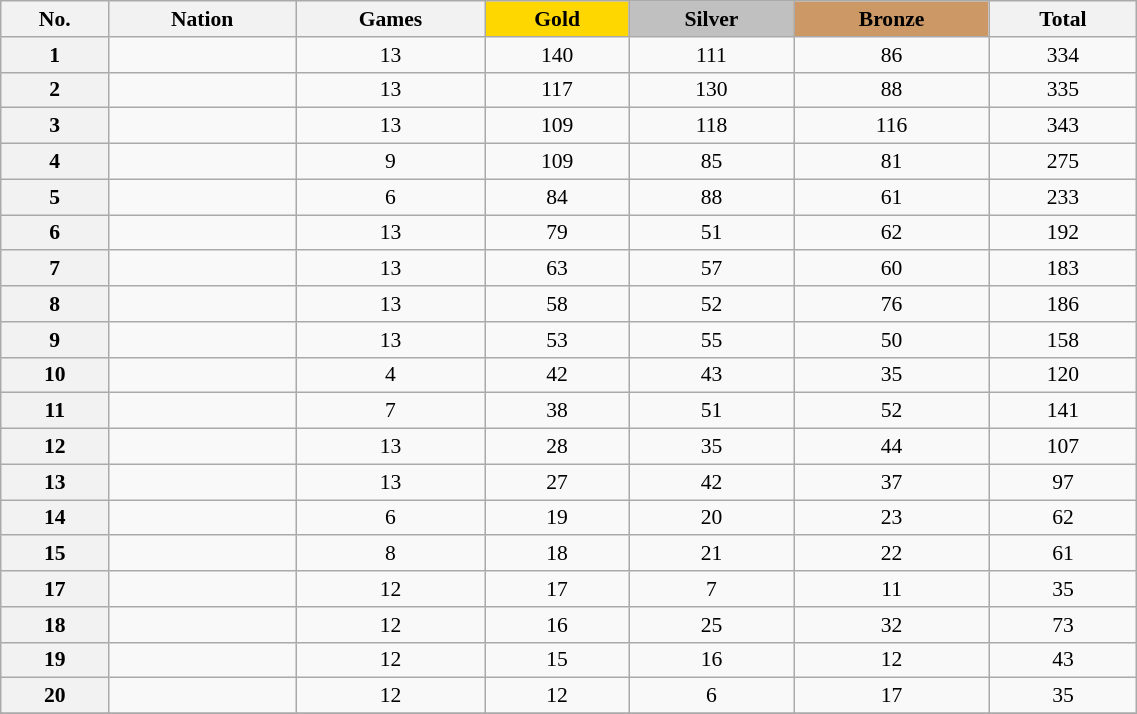<table class="wikitable"  style="width:60%; font-size:90%; text-align:center;">
<tr>
<th>No.</th>
<th>Nation</th>
<th>Games</th>
<th style="background:gold;">Gold</th>
<th style="background:silver;">Silver</th>
<th style="background:#c96;">Bronze</th>
<th>Total</th>
</tr>
<tr>
<th>1</th>
<td align=left></td>
<td>13</td>
<td>140</td>
<td>111</td>
<td>86</td>
<td>334</td>
</tr>
<tr>
<th>2</th>
<td align=left></td>
<td>13</td>
<td>117</td>
<td>130</td>
<td>88</td>
<td>335</td>
</tr>
<tr>
<th>3</th>
<td align=left></td>
<td>13</td>
<td>109</td>
<td>118</td>
<td>116</td>
<td>343</td>
</tr>
<tr>
<th>4</th>
<td align=left></td>
<td>9</td>
<td>109</td>
<td>85</td>
<td>81</td>
<td>275</td>
</tr>
<tr>
<th>5</th>
<td align=left></td>
<td>6</td>
<td>84</td>
<td>88</td>
<td>61</td>
<td>233</td>
</tr>
<tr>
<th>6</th>
<td align=left></td>
<td>13</td>
<td>79</td>
<td>51</td>
<td>62</td>
<td>192</td>
</tr>
<tr>
<th>7</th>
<td align=left></td>
<td>13</td>
<td>63</td>
<td>57</td>
<td>60</td>
<td>183</td>
</tr>
<tr>
<th>8</th>
<td align="left"></td>
<td>13</td>
<td>58</td>
<td>52</td>
<td>76</td>
<td>186</td>
</tr>
<tr>
<th>9</th>
<td align="left"></td>
<td>13</td>
<td>53</td>
<td>55</td>
<td>50</td>
<td>158</td>
</tr>
<tr>
<th>10</th>
<td align="left"></td>
<td>4</td>
<td>42</td>
<td>43</td>
<td>35</td>
<td>120</td>
</tr>
<tr>
<th>11</th>
<td align=left></td>
<td>7</td>
<td>38</td>
<td>51</td>
<td>52</td>
<td>141</td>
</tr>
<tr>
<th>12</th>
<td align=left></td>
<td>13</td>
<td>28</td>
<td>35</td>
<td>44</td>
<td>107</td>
</tr>
<tr>
<th>13</th>
<td align=left></td>
<td>13</td>
<td>27</td>
<td>42</td>
<td>37</td>
<td>97</td>
</tr>
<tr>
<th>14</th>
<td align="left"></td>
<td>6</td>
<td>19</td>
<td>20</td>
<td>23</td>
<td>62</td>
</tr>
<tr>
<th>15</th>
<td align="left"></td>
<td>8</td>
<td>18</td>
<td>21</td>
<td>22</td>
<td>61</td>
</tr>
<tr>
<th>17</th>
<td align="left"></td>
<td>12</td>
<td>17</td>
<td>7</td>
<td>11</td>
<td>35</td>
</tr>
<tr>
<th>18</th>
<td align=left></td>
<td>12</td>
<td>16</td>
<td>25</td>
<td>32</td>
<td>73</td>
</tr>
<tr>
<th>19</th>
<td align="left"></td>
<td>12</td>
<td>15</td>
<td>16</td>
<td>12</td>
<td>43</td>
</tr>
<tr>
<th>20</th>
<td align="left"></td>
<td>12</td>
<td>12</td>
<td>6</td>
<td>17</td>
<td>35</td>
</tr>
<tr>
</tr>
</table>
